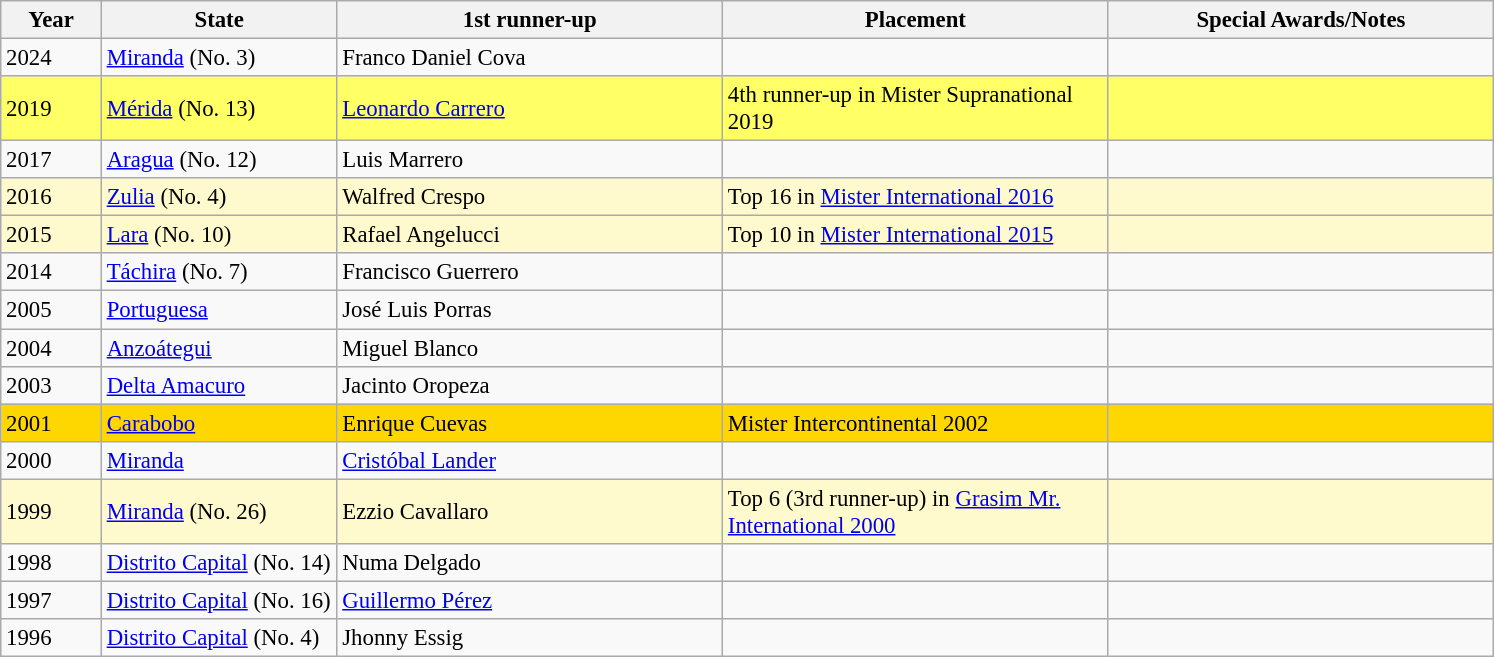<table class="wikitable" style="font-size: 95%;">
<tr>
<th width="60">Year</th>
<th width="150">State</th>
<th width="250">1st runner-up</th>
<th width="250">Placement</th>
<th width="250">Special Awards/Notes</th>
</tr>
<tr>
<td>2024</td>
<td><a href='#'>Miranda</a> (No. 3)</td>
<td>Franco Daniel Cova</td>
<td></td>
<td></td>
</tr>
<tr style="background-color:#FFFF66;">
<td>2019</td>
<td><a href='#'>Mérida</a> (No. 13)</td>
<td><a href='#'>Leonardo Carrero</a></td>
<td>4th runner-up in Mister Supranational 2019</td>
<td></td>
</tr>
<tr>
<td>2017</td>
<td><a href='#'>Aragua</a> (No. 12)</td>
<td>Luis Marrero</td>
<td></td>
<td></td>
</tr>
<tr style="background-color:#FFFACD;">
<td>2016</td>
<td><a href='#'>Zulia</a> (No. 4)</td>
<td>Walfred Crespo</td>
<td>Top 16 in <a href='#'>Mister International 2016</a></td>
<td></td>
</tr>
<tr style="background-color:#FFFACD;">
<td>2015</td>
<td><a href='#'>Lara</a> (No. 10)</td>
<td>Rafael Angelucci</td>
<td>Top 10 in <a href='#'>Mister International 2015</a></td>
<td></td>
</tr>
<tr>
<td>2014</td>
<td><a href='#'>Táchira</a> (No. 7)</td>
<td>Francisco Guerrero</td>
<td></td>
<td></td>
</tr>
<tr>
<td>2005</td>
<td><a href='#'>Portuguesa</a></td>
<td>José Luis Porras</td>
<td></td>
<td></td>
</tr>
<tr>
<td>2004</td>
<td><a href='#'>Anzoátegui</a></td>
<td>Miguel Blanco</td>
<td></td>
<td></td>
</tr>
<tr>
<td>2003</td>
<td><a href='#'>Delta Amacuro</a></td>
<td>Jacinto Oropeza</td>
<td></td>
<td></td>
</tr>
<tr style="background-color:GOLD;">
<td>2001</td>
<td><a href='#'>Carabobo</a></td>
<td>Enrique Cuevas</td>
<td>Mister Intercontinental 2002</td>
<td></td>
</tr>
<tr>
<td>2000</td>
<td><a href='#'>Miranda</a></td>
<td><a href='#'>Cristóbal Lander</a></td>
<td></td>
<td></td>
</tr>
<tr style="background-color:#FFFACD;">
<td>1999</td>
<td><a href='#'>Miranda</a> (No. 26)</td>
<td>Ezzio Cavallaro</td>
<td>Top 6 (3rd runner-up) in <a href='#'>Grasim Mr. International 2000</a></td>
<td></td>
</tr>
<tr>
<td>1998</td>
<td><a href='#'>Distrito Capital</a> (No. 14)</td>
<td>Numa Delgado</td>
<td></td>
<td></td>
</tr>
<tr>
<td>1997</td>
<td><a href='#'>Distrito Capital</a> (No. 16)</td>
<td><a href='#'>Guillermo Pérez</a></td>
<td></td>
<td></td>
</tr>
<tr>
<td>1996</td>
<td><a href='#'>Distrito Capital</a> (No. 4)</td>
<td>Jhonny Essig</td>
<td></td>
<td></td>
</tr>
</table>
